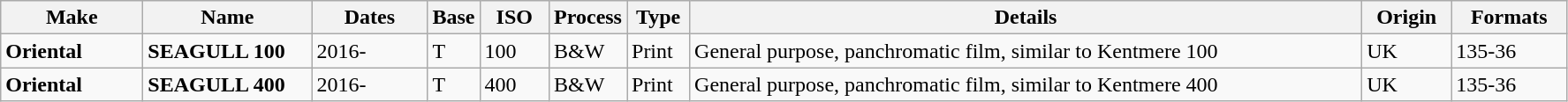<table class="wikitable">
<tr>
<th scope="col" style="width: 100px;">Make</th>
<th scope="col" style="width: 120px;">Name</th>
<th scope="col" style="width: 80px;">Dates</th>
<th scope="col" style="width: 30px;">Base</th>
<th scope="col" style="width: 45px;">ISO</th>
<th scope="col" style="width: 40px;">Process</th>
<th scope="col" style="width: 40px;">Type</th>
<th scope="col" style="width: 500px;">Details</th>
<th scope="col" style="width: 60px;">Origin</th>
<th scope="col" style="width: 80px;">Formats</th>
</tr>
<tr>
<td><strong>Oriental</strong></td>
<td><strong>SEAGULL 100</strong></td>
<td>2016-</td>
<td>T</td>
<td>100</td>
<td>B&W</td>
<td>Print</td>
<td>General purpose, panchromatic film, similar to Kentmere 100</td>
<td>UK</td>
<td>135-36</td>
</tr>
<tr>
<td><strong>Oriental</strong></td>
<td><strong>SEAGULL 400</strong></td>
<td>2016-</td>
<td>T</td>
<td>400</td>
<td>B&W</td>
<td>Print</td>
<td>General purpose, panchromatic film, similar to Kentmere 400</td>
<td>UK</td>
<td>135-36</td>
</tr>
</table>
